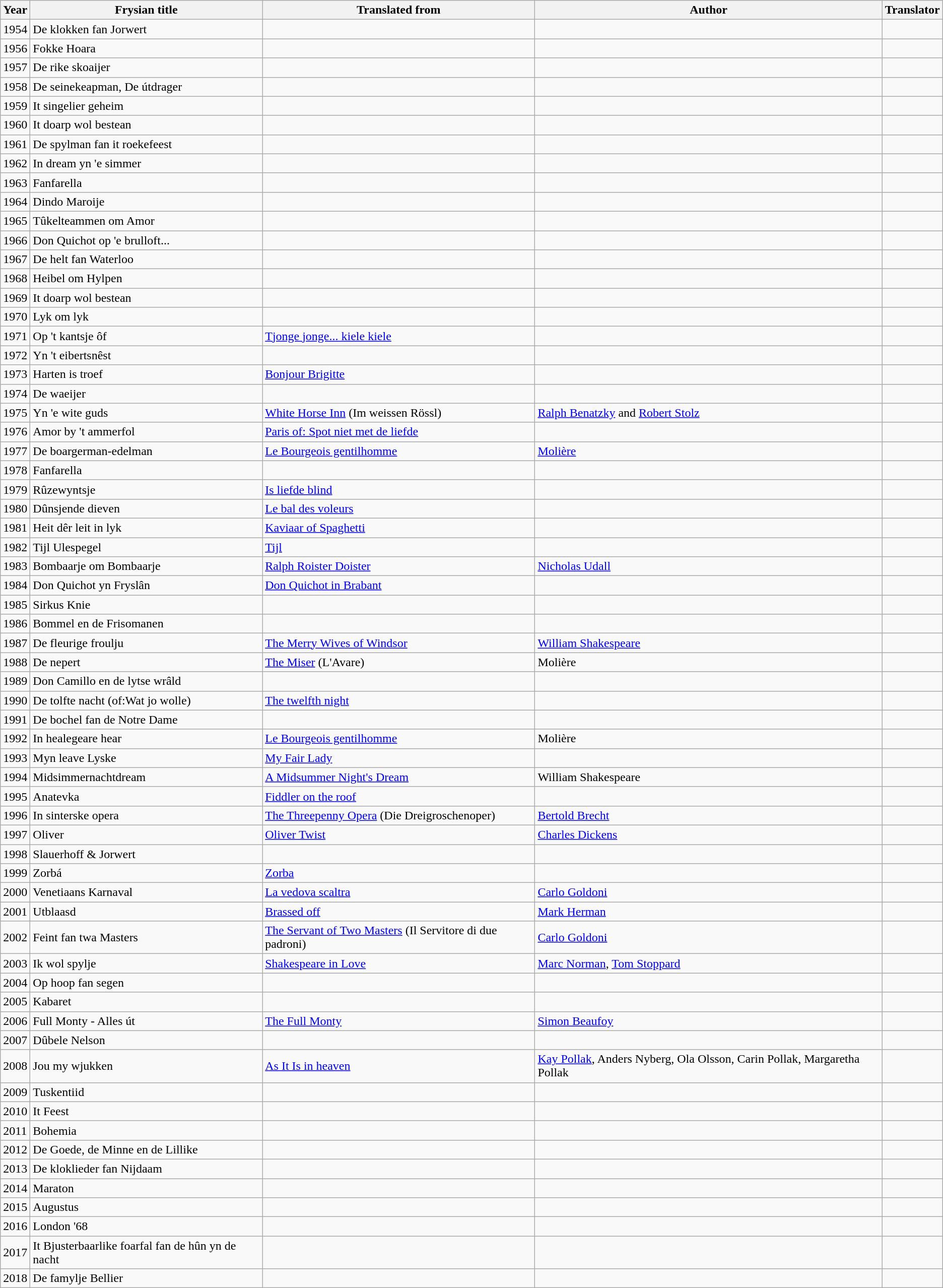<table class="wikitable sortable">
<tr>
<th>Year</th>
<th>Frysian title</th>
<th>Translated from</th>
<th>Author</th>
<th>Translator</th>
</tr>
<tr>
<td>1954</td>
<td>De klokken fan Jorwert</td>
<td></td>
<td></td>
<td></td>
</tr>
<tr>
<td>1956</td>
<td>Fokke Hoara</td>
<td></td>
<td></td>
<td></td>
</tr>
<tr>
<td>1957</td>
<td>De rike skoaijer</td>
<td></td>
<td></td>
<td></td>
</tr>
<tr>
<td>1958</td>
<td>De seinekeapman, De útdrager</td>
<td></td>
<td></td>
<td></td>
</tr>
<tr>
<td>1959</td>
<td>It singelier geheim</td>
<td></td>
<td></td>
<td></td>
</tr>
<tr>
<td>1960</td>
<td>It doarp wol bestean</td>
<td></td>
<td></td>
<td></td>
</tr>
<tr>
<td>1961</td>
<td>De spylman fan it roekefeest</td>
<td></td>
<td></td>
<td></td>
</tr>
<tr>
<td>1962</td>
<td>In dream yn 'e simmer</td>
<td></td>
<td></td>
<td></td>
</tr>
<tr>
<td>1963</td>
<td>Fanfarella</td>
<td></td>
<td></td>
<td></td>
</tr>
<tr>
<td>1964</td>
<td>Dindo Maroije</td>
<td></td>
<td></td>
<td></td>
</tr>
<tr>
<td>1965</td>
<td>Tûkelteammen om Amor</td>
<td></td>
<td></td>
<td></td>
</tr>
<tr>
<td>1966</td>
<td>Don Quichot op 'e brulloft...</td>
<td></td>
<td></td>
<td></td>
</tr>
<tr>
<td>1967</td>
<td>De helt fan Waterloo</td>
<td></td>
<td></td>
<td></td>
</tr>
<tr>
<td>1968</td>
<td>Heibel om Hylpen</td>
<td></td>
<td></td>
<td></td>
</tr>
<tr>
<td>1969</td>
<td>It doarp wol bestean</td>
<td></td>
<td></td>
</tr>
<tr>
<td>1970</td>
<td>Lyk om lyk</td>
<td></td>
<td></td>
<td></td>
</tr>
<tr>
<td>1971</td>
<td>Op 't kantsje ôf</td>
<td><a href='#'>Tjonge jonge... kiele kiele</a></td>
<td></td>
<td></td>
</tr>
<tr>
<td>1972</td>
<td>Yn 't eibertsnêst</td>
<td></td>
<td></td>
<td></td>
</tr>
<tr>
<td>1973</td>
<td>Harten is troef</td>
<td><a href='#'>Bonjour Brigitte</a></td>
<td></td>
<td></td>
</tr>
<tr>
<td>1974</td>
<td>De waeijer</td>
<td></td>
<td></td>
<td></td>
</tr>
<tr>
<td>1975</td>
<td>Yn 'e wite guds</td>
<td><a href='#'>White Horse Inn</a> (Im weissen Rössl)</td>
<td><a href='#'>Ralph Benatzky</a> and <a href='#'>Robert Stolz</a></td>
<td></td>
</tr>
<tr>
<td>1976</td>
<td>Amor by 't ammerfol</td>
<td><a href='#'>Paris of: Spot niet met de liefde</a></td>
<td></td>
<td></td>
</tr>
<tr>
<td>1977</td>
<td>De boargerman-edelman</td>
<td><a href='#'>Le Bourgeois gentilhomme</a></td>
<td><a href='#'>Molière</a></td>
<td></td>
</tr>
<tr>
<td>1978</td>
<td>Fanfarella</td>
<td></td>
<td></td>
<td></td>
</tr>
<tr>
<td>1979</td>
<td>Rûzewyntsje</td>
<td><a href='#'>Is liefde blind</a></td>
<td></td>
<td></td>
</tr>
<tr>
<td>1980</td>
<td>Dûnsjende dieven</td>
<td><a href='#'>Le bal des voleurs</a></td>
<td></td>
<td></td>
</tr>
<tr>
<td>1981</td>
<td>Heit dêr leit in lyk</td>
<td><a href='#'>Kaviaar of Spaghetti</a></td>
<td></td>
<td></td>
</tr>
<tr>
<td>1982</td>
<td>Tijl Ulespegel</td>
<td><a href='#'>Tijl</a></td>
<td></td>
<td></td>
</tr>
<tr>
<td>1983</td>
<td>Bombaarje om Bombaarje</td>
<td><a href='#'>Ralph Roister Doister</a></td>
<td><a href='#'>Nicholas Udall</a></td>
<td></td>
</tr>
<tr>
<td>1984</td>
<td>Don Quichot yn Fryslân</td>
<td><a href='#'>Don Quichot in Brabant</a></td>
<td></td>
<td></td>
</tr>
<tr>
<td>1985</td>
<td>Sirkus Knie</td>
<td></td>
<td></td>
<td></td>
</tr>
<tr>
<td>1986</td>
<td>Bommel en de Frisomanen</td>
<td></td>
<td></td>
<td></td>
</tr>
<tr>
<td>1987</td>
<td>De fleurige froulju</td>
<td><a href='#'>The Merry Wives of Windsor</a></td>
<td><a href='#'>William Shakespeare</a></td>
<td></td>
</tr>
<tr>
<td>1988</td>
<td>De nepert</td>
<td><a href='#'>The Miser</a> (L'Avare)</td>
<td>Molière</td>
<td></td>
</tr>
<tr>
<td>1989</td>
<td>Don Camillo en de lytse wrâld</td>
<td></td>
<td></td>
<td></td>
</tr>
<tr>
<td>1990</td>
<td>De tolfte nacht (of:Wat jo wolle)</td>
<td><a href='#'>The twelfth night</a></td>
<td></td>
<td></td>
</tr>
<tr>
<td>1991</td>
<td>De bochel fan de Notre Dame</td>
<td></td>
<td></td>
<td></td>
</tr>
<tr>
<td>1992</td>
<td>In healegeare hear</td>
<td><a href='#'>Le Bourgeois gentilhomme</a></td>
<td>Molière</td>
<td></td>
</tr>
<tr>
<td>1993</td>
<td>Myn leave Lyske</td>
<td><a href='#'>My Fair Lady</a></td>
<td></td>
<td></td>
</tr>
<tr>
<td>1994</td>
<td>Midsimmernachtdream</td>
<td><a href='#'>A Midsummer Night's Dream</a></td>
<td>William Shakespeare</td>
<td></td>
</tr>
<tr>
<td>1995</td>
<td>Anatevka</td>
<td><a href='#'>Fiddler on the roof</a></td>
<td></td>
<td></td>
</tr>
<tr>
<td>1996</td>
<td>In sinterske opera</td>
<td><a href='#'>The Threepenny Opera</a> (Die Dreigroschenoper)</td>
<td><a href='#'>Bertold Brecht</a></td>
<td></td>
</tr>
<tr>
<td>1997</td>
<td>Oliver</td>
<td><a href='#'>Oliver Twist</a></td>
<td><a href='#'>Charles Dickens</a></td>
<td></td>
</tr>
<tr>
<td>1998</td>
<td>Slauerhoff & Jorwert</td>
<td></td>
<td></td>
<td></td>
</tr>
<tr>
<td>1999</td>
<td>Zorbá</td>
<td><a href='#'>Zorba</a></td>
<td></td>
<td></td>
</tr>
<tr>
<td>2000</td>
<td>Venetiaans Karnaval</td>
<td><a href='#'>La vedova scaltra</a></td>
<td><a href='#'>Carlo Goldoni</a></td>
<td></td>
</tr>
<tr>
<td>2001</td>
<td>Utblaasd</td>
<td><a href='#'>Brassed off</a></td>
<td><a href='#'>Mark Herman</a></td>
<td></td>
</tr>
<tr>
<td>2002</td>
<td>Feint fan twa Masters</td>
<td><a href='#'>The Servant of Two Masters</a> (Il Servitore di due padroni)</td>
<td><a href='#'>Carlo Goldoni</a></td>
<td></td>
</tr>
<tr>
<td>2003</td>
<td>Ik wol spylje</td>
<td><a href='#'>Shakespeare in Love</a></td>
<td><a href='#'>Marc Norman</a>, <a href='#'>Tom Stoppard</a></td>
<td></td>
</tr>
<tr>
<td>2004</td>
<td>Op hoop fan segen</td>
<td></td>
<td></td>
<td></td>
</tr>
<tr>
<td>2005</td>
<td>Kabaret</td>
<td></td>
<td></td>
<td></td>
</tr>
<tr>
<td>2006</td>
<td>Full Monty - Alles út</td>
<td><a href='#'>The Full Monty</a></td>
<td><a href='#'>Simon Beaufoy</a></td>
<td></td>
</tr>
<tr>
<td>2007</td>
<td>Dûbele Nelson</td>
<td></td>
<td></td>
<td></td>
</tr>
<tr>
<td>2008</td>
<td>Jou my wjukken</td>
<td><a href='#'>As It Is in heaven</a></td>
<td><a href='#'>Kay Pollak</a>, Anders Nyberg, Ola Olsson, Carin Pollak, Margaretha Pollak</td>
<td></td>
</tr>
<tr>
<td>2009</td>
<td>Tuskentiid</td>
<td></td>
<td></td>
<td></td>
</tr>
<tr>
<td>2010</td>
<td>It Feest</td>
<td></td>
<td></td>
<td></td>
</tr>
<tr>
<td>2011</td>
<td>Bohemia</td>
<td></td>
<td></td>
<td></td>
</tr>
<tr>
<td>2012</td>
<td>De Goede, de Minne en de Lillike</td>
<td></td>
<td></td>
<td></td>
</tr>
<tr>
<td>2013</td>
<td>De kloklieder fan Nijdaam</td>
<td></td>
<td></td>
<td></td>
</tr>
<tr>
<td>2014</td>
<td>Maraton</td>
<td></td>
<td></td>
<td></td>
</tr>
<tr>
<td>2015</td>
<td>Augustus</td>
<td></td>
<td></td>
<td></td>
</tr>
<tr>
<td>2016</td>
<td>London '68</td>
<td></td>
<td></td>
<td></td>
</tr>
<tr>
<td>2017</td>
<td>It Bjusterbaarlike foarfal fan de hûn yn de nacht</td>
<td></td>
<td></td>
<td></td>
</tr>
<tr>
<td>2018</td>
<td>De famylje Bellier</td>
<td></td>
<td></td>
<td></td>
</tr>
</table>
